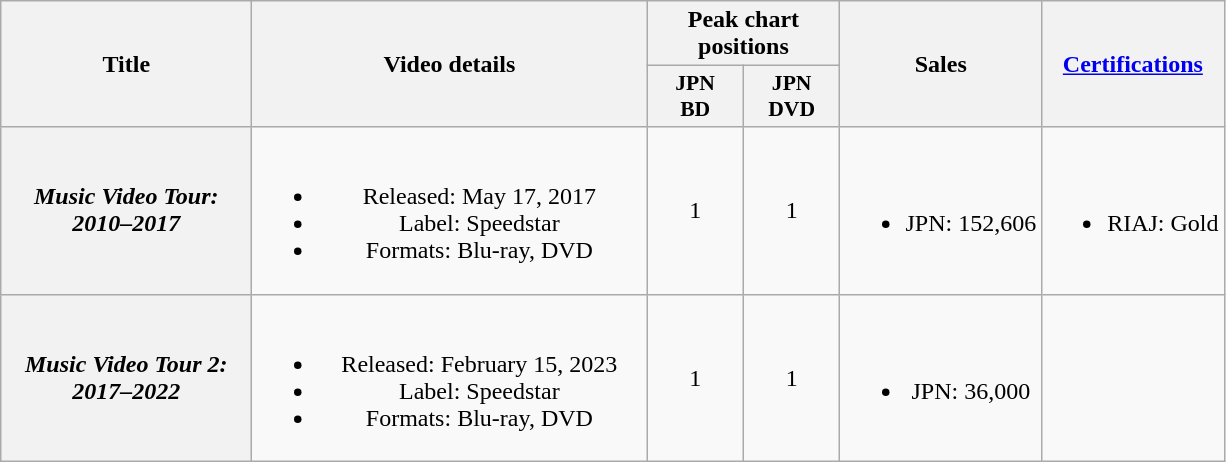<table class="wikitable plainrowheaders" style="text-align:center;">
<tr>
<th scope="col" style="width:10em;" rowspan="2">Title</th>
<th scope="col" rowspan="2" style="width:16em;">Video details</th>
<th scope="colgroup" colspan="2">Peak chart positions</th>
<th scope="col" rowspan="2" style="width:;">Sales</th>
<th scope="col" rowspan="2" style="width:;"><a href='#'>Certifications</a></th>
</tr>
<tr>
<th scope="col" style="width:4em;font-size:90%;">JPN<br>BD<br></th>
<th scope="col" style="width:4em;font-size:90%;">JPN<br>DVD<br></th>
</tr>
<tr>
<th scope="row"><em>Music Video Tour: 2010–2017</em></th>
<td><br><ul><li>Released: May 17, 2017</li><li>Label: Speedstar</li><li>Formats: Blu-ray, DVD</li></ul></td>
<td>1</td>
<td>1</td>
<td><br><ul><li>JPN: 152,606</li></ul></td>
<td><br><ul><li>RIAJ: Gold</li></ul></td>
</tr>
<tr>
<th scope="row"><em>Music Video Tour 2: 2017–2022</em></th>
<td><br><ul><li>Released: February 15, 2023</li><li>Label: Speedstar</li><li>Formats: Blu-ray, DVD</li></ul></td>
<td>1</td>
<td>1</td>
<td><br><ul><li>JPN: 36,000</li></ul></td>
<td></td>
</tr>
</table>
